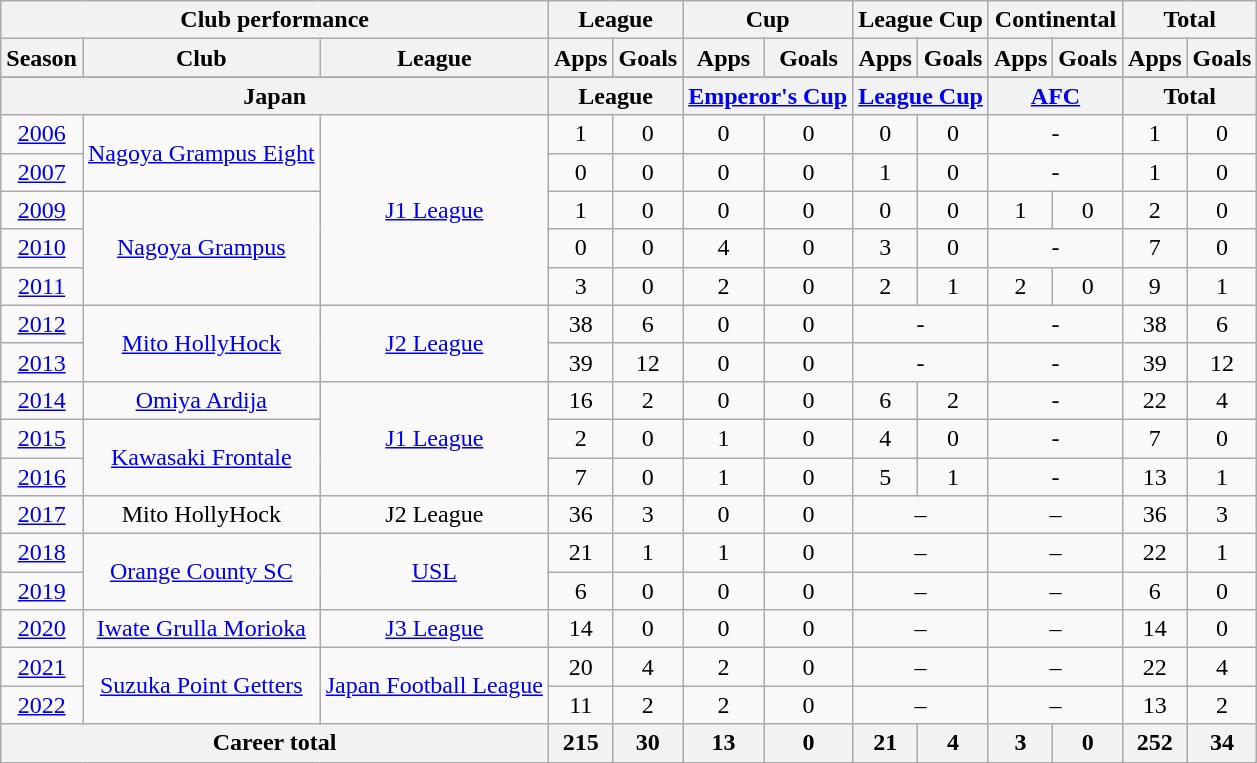<table class="wikitable" style="text-align:center">
<tr>
<th colspan=3>Club performance</th>
<th colspan=2>League</th>
<th colspan=2>Cup</th>
<th colspan=2>League Cup</th>
<th colspan=2>Continental</th>
<th colspan=2>Total</th>
</tr>
<tr>
<th>Season</th>
<th>Club</th>
<th>League</th>
<th>Apps</th>
<th>Goals</th>
<th>Apps</th>
<th>Goals</th>
<th>Apps</th>
<th>Goals</th>
<th>Apps</th>
<th>Goals</th>
<th>Apps</th>
<th>Goals</th>
</tr>
<tr>
</tr>
<tr>
<th colspan=3>Japan</th>
<th colspan=2>League</th>
<th colspan=2><a href='#'>Emperor's Cup</a></th>
<th colspan=2><a href='#'>League Cup</a></th>
<th colspan=2><a href='#'>AFC</a></th>
<th colspan=2>Total</th>
</tr>
<tr>
<td><a href='#'>2006</a></td>
<td rowspan="2"><a href='#'>Nagoya Grampus Eight</a></td>
<td rowspan="5"><a href='#'>J1 League</a></td>
<td>1</td>
<td>0</td>
<td>0</td>
<td>0</td>
<td>0</td>
<td>0</td>
<td colspan="2">-</td>
<td>1</td>
<td>0</td>
</tr>
<tr>
<td><a href='#'>2007</a></td>
<td>0</td>
<td>0</td>
<td>0</td>
<td>0</td>
<td>1</td>
<td>0</td>
<td colspan="2">-</td>
<td>1</td>
<td>0</td>
</tr>
<tr>
<td><a href='#'>2009</a></td>
<td rowspan="3"><a href='#'>Nagoya Grampus</a></td>
<td>1</td>
<td>0</td>
<td>0</td>
<td>0</td>
<td>0</td>
<td>0</td>
<td>1</td>
<td>0</td>
<td>2</td>
<td>0</td>
</tr>
<tr>
<td><a href='#'>2010</a></td>
<td>0</td>
<td>0</td>
<td>4</td>
<td>0</td>
<td>3</td>
<td>0</td>
<td colspan="2">-</td>
<td>7</td>
<td>0</td>
</tr>
<tr>
<td><a href='#'>2011</a></td>
<td>3</td>
<td>0</td>
<td>2</td>
<td>0</td>
<td>2</td>
<td>1</td>
<td>2</td>
<td>0</td>
<td>9</td>
<td>1</td>
</tr>
<tr>
<td><a href='#'>2012</a></td>
<td rowspan="2"><a href='#'>Mito HollyHock</a></td>
<td rowspan="2"><a href='#'>J2 League</a></td>
<td>38</td>
<td>6</td>
<td>0</td>
<td>0</td>
<td colspan="2">-</td>
<td colspan="2">-</td>
<td>38</td>
<td>6</td>
</tr>
<tr>
<td><a href='#'>2013</a></td>
<td>39</td>
<td>12</td>
<td>0</td>
<td>0</td>
<td colspan="2">-</td>
<td colspan="2">-</td>
<td>39</td>
<td>12</td>
</tr>
<tr>
<td><a href='#'>2014</a></td>
<td><a href='#'>Omiya Ardija</a></td>
<td rowspan="3"><a href='#'>J1 League</a></td>
<td>16</td>
<td>2</td>
<td>0</td>
<td>0</td>
<td>6</td>
<td>2</td>
<td colspan="2">-</td>
<td>22</td>
<td>4</td>
</tr>
<tr>
<td><a href='#'>2015</a></td>
<td rowspan="2"><a href='#'>Kawasaki Frontale</a></td>
<td>2</td>
<td>0</td>
<td>1</td>
<td>0</td>
<td>4</td>
<td>0</td>
<td colspan="2">-</td>
<td>7</td>
<td>0</td>
</tr>
<tr>
<td><a href='#'>2016</a></td>
<td>7</td>
<td>0</td>
<td>1</td>
<td>0</td>
<td>5</td>
<td>1</td>
<td colspan="2">-</td>
<td>13</td>
<td>1</td>
</tr>
<tr>
<td><a href='#'>2017</a></td>
<td>Mito HollyHock</td>
<td>J2 League</td>
<td>36</td>
<td>3</td>
<td>0</td>
<td>0</td>
<td colspan=2>–</td>
<td colspan=2>–</td>
<td>36</td>
<td>3</td>
</tr>
<tr>
<td><a href='#'>2018</a></td>
<td rowspan=2><a href='#'>Orange County SC</a></td>
<td rowspan=2><a href='#'>USL</a></td>
<td>21</td>
<td>1</td>
<td>1</td>
<td>0</td>
<td colspan=2>–</td>
<td colspan=2>–</td>
<td>22</td>
<td>1</td>
</tr>
<tr>
<td><a href='#'>2019</a></td>
<td>6</td>
<td>0</td>
<td>0</td>
<td>0</td>
<td colspan=2>–</td>
<td colspan=2>–</td>
<td>6</td>
<td>0</td>
</tr>
<tr>
<td><a href='#'>2020</a></td>
<td><a href='#'>Iwate Grulla Morioka</a></td>
<td><a href='#'>J3 League</a></td>
<td>14</td>
<td>0</td>
<td>0</td>
<td>0</td>
<td colspan=2>–</td>
<td colspan=2>–</td>
<td>14</td>
<td>0</td>
</tr>
<tr>
<td><a href='#'>2021</a></td>
<td rowspan=2><a href='#'>Suzuka Point Getters</a></td>
<td rowspan=2><a href='#'>Japan Football League</a></td>
<td>20</td>
<td>4</td>
<td>2</td>
<td>0</td>
<td colspan=2>–</td>
<td colspan=2>–</td>
<td>22</td>
<td>4</td>
</tr>
<tr>
<td><a href='#'>2022</a></td>
<td>11</td>
<td>2</td>
<td>2</td>
<td>0</td>
<td colspan=2>–</td>
<td colspan=2>–</td>
<td>13</td>
<td>2</td>
</tr>
<tr>
<th colspan=3>Career total</th>
<th>215</th>
<th>30</th>
<th>13</th>
<th>0</th>
<th>21</th>
<th>4</th>
<th>3</th>
<th>0</th>
<th>252</th>
<th>34</th>
</tr>
</table>
